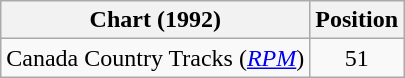<table class="wikitable sortable">
<tr>
<th scope="col">Chart (1992)</th>
<th scope="col">Position</th>
</tr>
<tr>
<td>Canada Country Tracks (<em><a href='#'>RPM</a></em>)</td>
<td align="center">51</td>
</tr>
</table>
